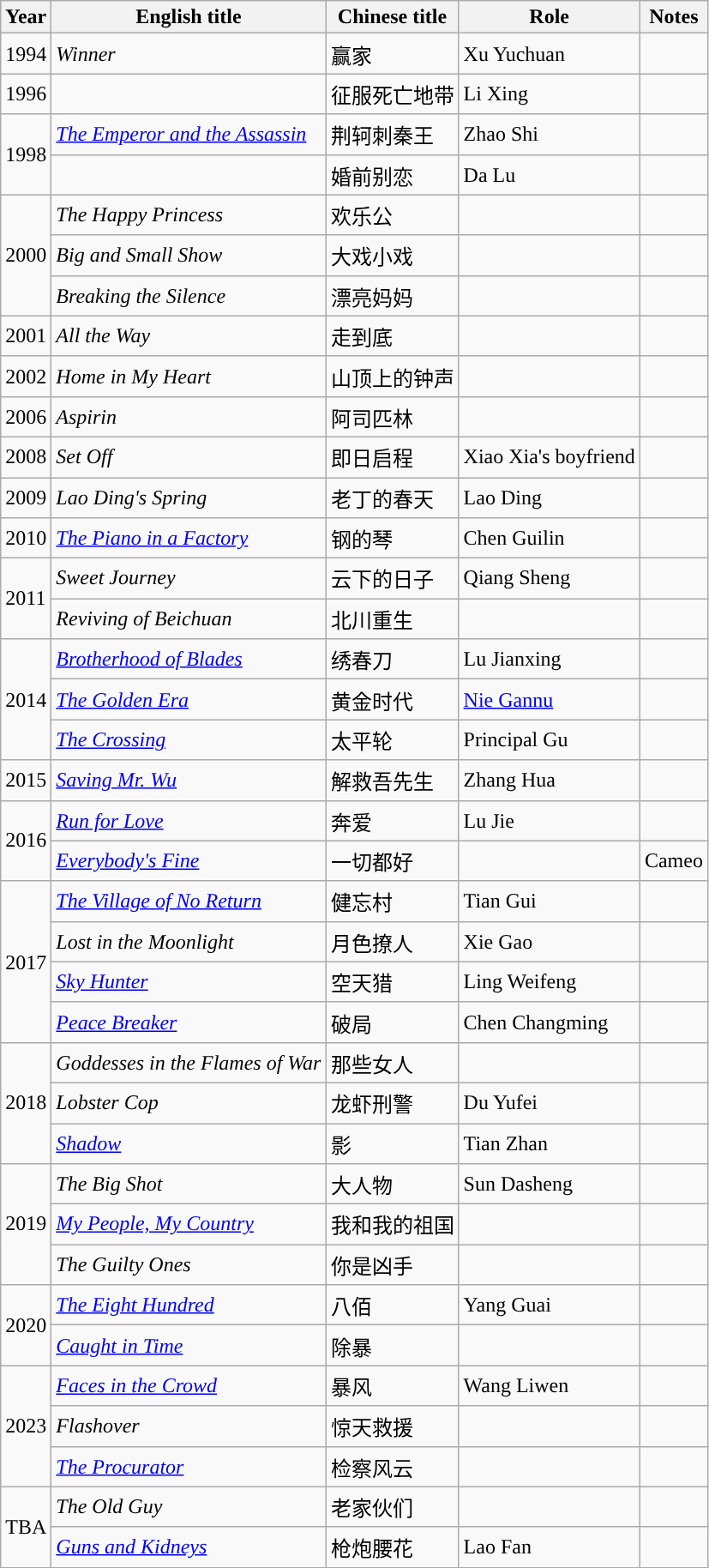<table class="wikitable sortable">
<tr>
<th>Year</th>
<th>English title</th>
<th>Chinese title</th>
<th>Role</th>
<th>Notes</th>
</tr>
<tr>
<td>1994</td>
<td><em>Winner</em></td>
<td>赢家</td>
<td>Xu Yuchuan</td>
<td></td>
</tr>
<tr>
<td>1996</td>
<td></td>
<td>征服死亡地带</td>
<td>Li Xing</td>
<td></td>
</tr>
<tr>
<td rowspan=2>1998</td>
<td><em><a href='#'>The Emperor and the Assassin</a></em></td>
<td>荆轲刺秦王</td>
<td>Zhao Shi</td>
<td></td>
</tr>
<tr>
<td></td>
<td>婚前别恋</td>
<td>Da Lu</td>
<td></td>
</tr>
<tr>
<td rowspan=3>2000</td>
<td><em>The Happy Princess</em></td>
<td>欢乐公</td>
<td></td>
<td></td>
</tr>
<tr>
<td><em>Big and Small Show</em></td>
<td>大戏小戏</td>
<td></td>
<td></td>
</tr>
<tr>
<td><em>Breaking the Silence</em></td>
<td>漂亮妈妈</td>
<td></td>
<td></td>
</tr>
<tr>
<td>2001</td>
<td><em>All the Way</em></td>
<td>走到底</td>
<td></td>
<td></td>
</tr>
<tr>
<td>2002</td>
<td><em>Home in My Heart</em></td>
<td>山顶上的钟声</td>
<td></td>
<td></td>
</tr>
<tr>
<td>2006</td>
<td><em>Aspirin</em></td>
<td>阿司匹林</td>
<td></td>
<td></td>
</tr>
<tr>
<td>2008</td>
<td><em>Set Off</em></td>
<td>即日启程</td>
<td>Xiao Xia's boyfriend</td>
<td></td>
</tr>
<tr>
<td>2009</td>
<td><em>Lao Ding's Spring</em></td>
<td>老丁的春天</td>
<td>Lao Ding</td>
<td></td>
</tr>
<tr>
<td>2010</td>
<td><em><a href='#'>The Piano in a Factory</a></em></td>
<td>钢的琴</td>
<td>Chen Guilin</td>
<td></td>
</tr>
<tr>
<td rowspan=2>2011</td>
<td><em>Sweet Journey</em></td>
<td>云下的日子</td>
<td>Qiang Sheng</td>
<td></td>
</tr>
<tr>
<td><em>Reviving of Beichuan</em></td>
<td>北川重生</td>
<td></td>
<td></td>
</tr>
<tr>
<td rowspan=3>2014</td>
<td><em><a href='#'>Brotherhood of Blades</a></em></td>
<td>绣春刀</td>
<td>Lu Jianxing</td>
<td></td>
</tr>
<tr>
<td><em><a href='#'>The Golden Era</a></em></td>
<td>黄金时代</td>
<td><a href='#'>Nie Gannu</a></td>
<td></td>
</tr>
<tr>
<td><em><a href='#'>The Crossing</a></em></td>
<td>太平轮</td>
<td>Principal Gu</td>
<td></td>
</tr>
<tr>
<td>2015</td>
<td><em><a href='#'>Saving Mr. Wu</a></em></td>
<td>解救吾先生</td>
<td>Zhang Hua</td>
<td></td>
</tr>
<tr>
<td rowspan=2>2016</td>
<td><em><a href='#'>Run for Love</a></em></td>
<td>奔爱</td>
<td>Lu Jie</td>
<td></td>
</tr>
<tr>
<td><em><a href='#'>Everybody's Fine</a></em></td>
<td>一切都好</td>
<td></td>
<td>Cameo</td>
</tr>
<tr>
<td rowspan=4>2017</td>
<td><em><a href='#'>The Village of No Return</a></em></td>
<td>健忘村</td>
<td>Tian Gui</td>
<td></td>
</tr>
<tr>
<td><em>Lost in the Moonlight</em></td>
<td>月色撩人</td>
<td>Xie Gao</td>
<td></td>
</tr>
<tr>
<td><em><a href='#'>Sky Hunter</a></em></td>
<td>空天猎</td>
<td>Ling Weifeng</td>
<td></td>
</tr>
<tr>
<td><em><a href='#'>Peace Breaker</a></em></td>
<td>破局</td>
<td>Chen Changming</td>
<td></td>
</tr>
<tr>
<td rowspan=3>2018</td>
<td><em>Goddesses in the Flames of War</em></td>
<td>那些女人</td>
<td></td>
<td></td>
</tr>
<tr>
<td><em>Lobster Cop</em></td>
<td>龙虾刑警</td>
<td>Du Yufei</td>
<td></td>
</tr>
<tr>
<td><em><a href='#'>Shadow</a></em></td>
<td>影</td>
<td>Tian Zhan</td>
<td></td>
</tr>
<tr>
<td rowspan=3>2019</td>
<td><em>The Big Shot</em></td>
<td>大人物</td>
<td>Sun Dasheng</td>
<td></td>
</tr>
<tr>
<td><em><a href='#'>My People, My Country</a></em></td>
<td>我和我的祖国</td>
<td></td>
<td></td>
</tr>
<tr>
<td><em>The Guilty Ones</em></td>
<td>你是凶手</td>
<td></td>
<td></td>
</tr>
<tr>
<td rowspan=2>2020</td>
<td><em><a href='#'>The Eight Hundred</a></em></td>
<td>八佰</td>
<td>Yang Guai</td>
<td></td>
</tr>
<tr>
<td><em><a href='#'>Caught in Time</a></em></td>
<td>除暴</td>
<td></td>
<td></td>
</tr>
<tr>
<td rowspan=3>2023</td>
<td><em><a href='#'>Faces in the Crowd</a></em></td>
<td>暴风</td>
<td>Wang Liwen</td>
<td></td>
</tr>
<tr>
<td><em>Flashover</em></td>
<td>惊天救援</td>
<td></td>
<td></td>
</tr>
<tr>
<td><em><a href='#'>The Procurator</a></em></td>
<td>检察风云</td>
<td></td>
<td></td>
</tr>
<tr>
<td rowspan=2>TBA</td>
<td><em> The Old Guy</em></td>
<td>老家伙们</td>
<td></td>
<td></td>
</tr>
<tr>
<td><em><a href='#'>Guns and Kidneys</a></em></td>
<td>枪炮腰花</td>
<td>Lao Fan</td>
<td></td>
</tr>
<tr>
</tr>
</table>
